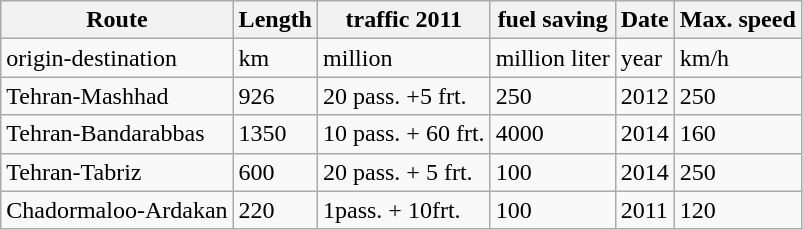<table class="wikitable">
<tr>
<th>Route</th>
<th>Length</th>
<th>traffic 2011</th>
<th>fuel saving</th>
<th>Date</th>
<th>Max. speed</th>
</tr>
<tr>
<td>origin-destination</td>
<td>km</td>
<td>million</td>
<td>million liter</td>
<td>year</td>
<td>km/h</td>
</tr>
<tr>
<td>Tehran-Mashhad</td>
<td>926</td>
<td>20 pass. +5 frt.</td>
<td>250</td>
<td>2012</td>
<td>250</td>
</tr>
<tr>
<td>Tehran-Bandarabbas</td>
<td>1350</td>
<td>10 pass. + 60 frt.</td>
<td>4000</td>
<td>2014</td>
<td>160</td>
</tr>
<tr>
<td>Tehran-Tabriz</td>
<td>600</td>
<td>20 pass. + 5 frt.</td>
<td>100</td>
<td>2014</td>
<td>250</td>
</tr>
<tr>
<td>Chadormaloo-Ardakan</td>
<td>220</td>
<td>1pass. + 10frt.</td>
<td>100</td>
<td>2011</td>
<td>120</td>
</tr>
</table>
